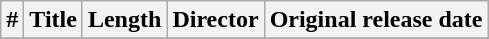<table class="wikitable">
<tr>
<th>#</th>
<th>Title</th>
<th>Length</th>
<th>Director</th>
<th>Original release date</th>
</tr>
<tr>
</tr>
</table>
